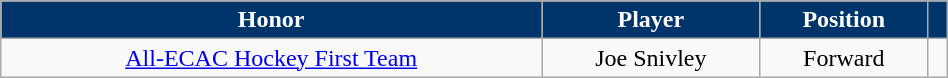<table class="wikitable" width="50%">
<tr>
<th style="color:white; background:#00356B">Honor</th>
<th style="color:white; background:#00356B">Player</th>
<th style="color:white; background:#00356B">Position</th>
<th style="color:white; background:#00356B"></th>
</tr>
<tr align="center" bgcolor="">
<td><a href='#'>All-ECAC Hockey First Team</a></td>
<td>Joe Snivley</td>
<td>Forward</td>
<td></td>
</tr>
</table>
